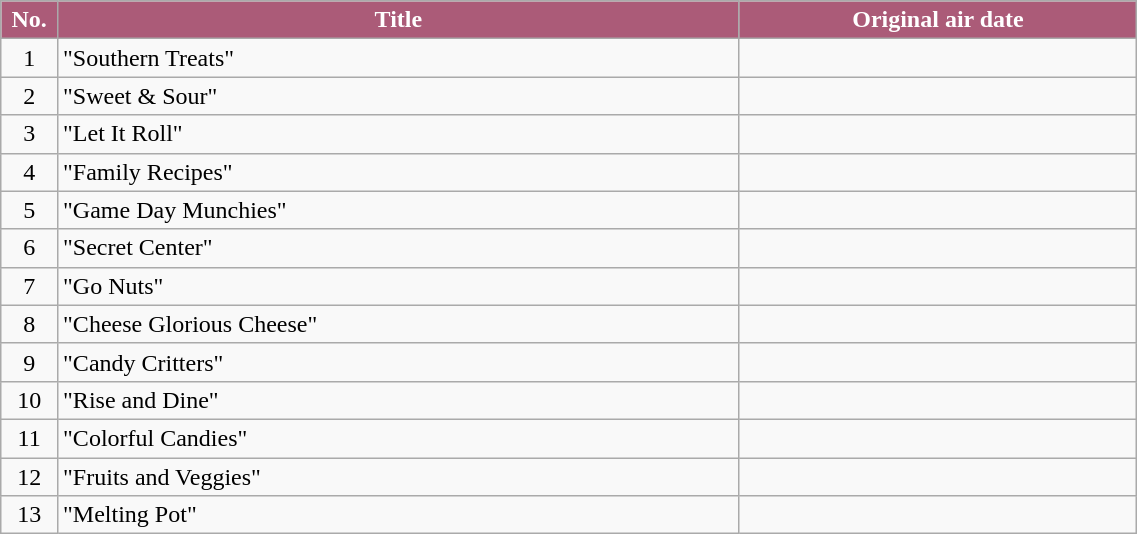<table class="wikitable plainrowheaders" style="width:60%;">
<tr>
<th style="background-color: #ab5b78; color: #FFFFFF;" width=5%>No.</th>
<th style="background-color: #ab5b78; color: #FFFFFF;" width=60%>Title</th>
<th style="background-color: #ab5b78; color: #FFFFFF;">Original air date</th>
</tr>
<tr>
<td align=center>1</td>
<td>"Southern Treats"</td>
<td align=center></td>
</tr>
<tr>
<td align=center>2</td>
<td>"Sweet & Sour"</td>
<td align=center></td>
</tr>
<tr>
<td align=center>3</td>
<td>"Let It Roll"</td>
<td align=center></td>
</tr>
<tr>
<td align=center>4</td>
<td>"Family Recipes"</td>
<td align=center></td>
</tr>
<tr>
<td align=center>5</td>
<td>"Game Day Munchies"</td>
<td align=center></td>
</tr>
<tr>
<td align=center>6</td>
<td>"Secret Center"</td>
<td align=center></td>
</tr>
<tr>
<td align=center>7</td>
<td>"Go Nuts"</td>
<td align=center></td>
</tr>
<tr>
<td align=center>8</td>
<td>"Cheese Glorious Cheese"</td>
<td align=center></td>
</tr>
<tr>
<td align=center>9</td>
<td>"Candy Critters"</td>
<td align=center></td>
</tr>
<tr>
<td align=center>10</td>
<td>"Rise and Dine"</td>
<td align=center></td>
</tr>
<tr>
<td align=center>11</td>
<td>"Colorful Candies"</td>
<td align=center></td>
</tr>
<tr>
<td align=center>12</td>
<td>"Fruits and Veggies"</td>
<td align=center></td>
</tr>
<tr>
<td align=center>13</td>
<td>"Melting Pot"</td>
<td align=center></td>
</tr>
</table>
